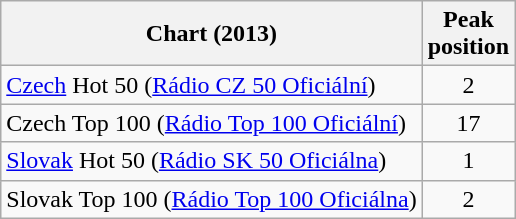<table class="wikitable sortable">
<tr>
<th>Chart (2013)</th>
<th>Peak<br>position</th>
</tr>
<tr>
<td><a href='#'>Czech</a> Hot 50 (<a href='#'>Rádio CZ 50 Oficiální</a>)</td>
<td align="center">2</td>
</tr>
<tr>
<td>Czech Top 100 (<a href='#'>Rádio Top 100 Oficiální</a>)</td>
<td align="center">17</td>
</tr>
<tr>
<td><a href='#'>Slovak</a> Hot 50 (<a href='#'>Rádio SK 50 Oficiálna</a>)</td>
<td align="center">1</td>
</tr>
<tr>
<td>Slovak Top 100 (<a href='#'>Rádio Top 100 Oficiálna</a>)</td>
<td align="center">2</td>
</tr>
</table>
